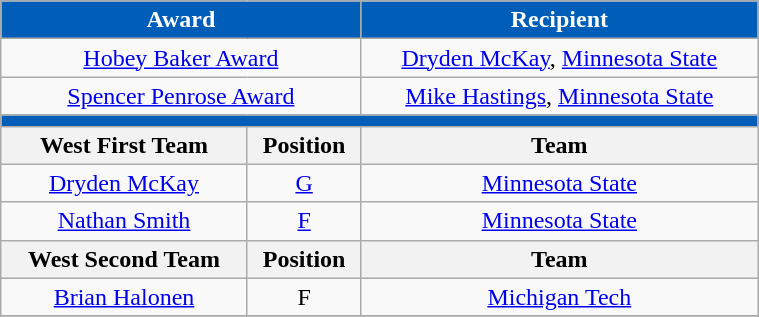<table class="wikitable" width=40%>
<tr>
<th style="color:white; background:#005EB8" colspan=2>Award</th>
<th style="color:white; background:#005EB8">Recipient</th>
</tr>
<tr align=center>
<td colspan=2><a href='#'>Hobey Baker Award</a></td>
<td><a href='#'>Dryden McKay</a>, <a href='#'>Minnesota State</a></td>
</tr>
<tr align=center>
<td colspan=2><a href='#'>Spencer Penrose Award</a></td>
<td><a href='#'>Mike Hastings</a>, <a href='#'>Minnesota State</a></td>
</tr>
<tr>
<th style="color:white; background:#005EB8" colspan=3><a href='#'></a></th>
</tr>
<tr>
<th>West First Team</th>
<th>Position</th>
<th>Team</th>
</tr>
<tr align=center>
<td><a href='#'>Dryden McKay</a></td>
<td><a href='#'>G</a></td>
<td><a href='#'>Minnesota State</a></td>
</tr>
<tr align=center>
<td><a href='#'>Nathan Smith</a></td>
<td><a href='#'>F</a></td>
<td><a href='#'>Minnesota State</a></td>
</tr>
<tr>
<th>West Second Team</th>
<th>Position</th>
<th>Team</th>
</tr>
<tr align=center>
<td><a href='#'>Brian Halonen</a></td>
<td align=center>F</td>
<td><a href='#'>Michigan Tech</a></td>
</tr>
<tr>
</tr>
</table>
